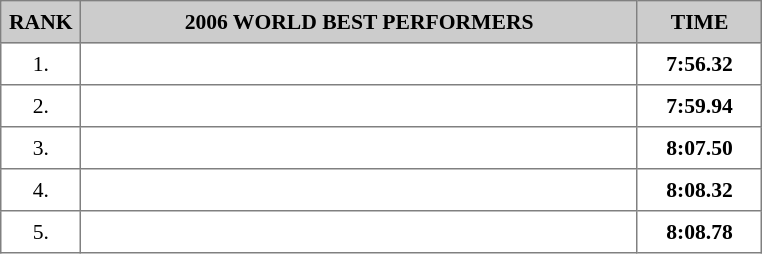<table border="1" cellspacing="2" cellpadding="5" style="border-collapse: collapse; font-size: 90%;">
<tr style="background:#ccc;">
<th>RANK</th>
<th style="text-align:center; width:25em;">2006 WORLD BEST PERFORMERS</th>
<th style="text-align:center; width:5em;">TIME</th>
</tr>
<tr>
<td style="text-align:center;">1.</td>
<td></td>
<td style="text-align:center;"><strong>7:56.32</strong></td>
</tr>
<tr>
<td style="text-align:center;">2.</td>
<td></td>
<td style="text-align:center;"><strong>7:59.94</strong></td>
</tr>
<tr>
<td style="text-align:center;">3.</td>
<td></td>
<td style="text-align:center;"><strong>8:07.50</strong></td>
</tr>
<tr>
<td style="text-align:center;">4.</td>
<td></td>
<td style="text-align:center;"><strong>8:08.32</strong></td>
</tr>
<tr>
<td style="text-align:center;">5.</td>
<td></td>
<td style="text-align:center;"><strong>8:08.78</strong></td>
</tr>
</table>
